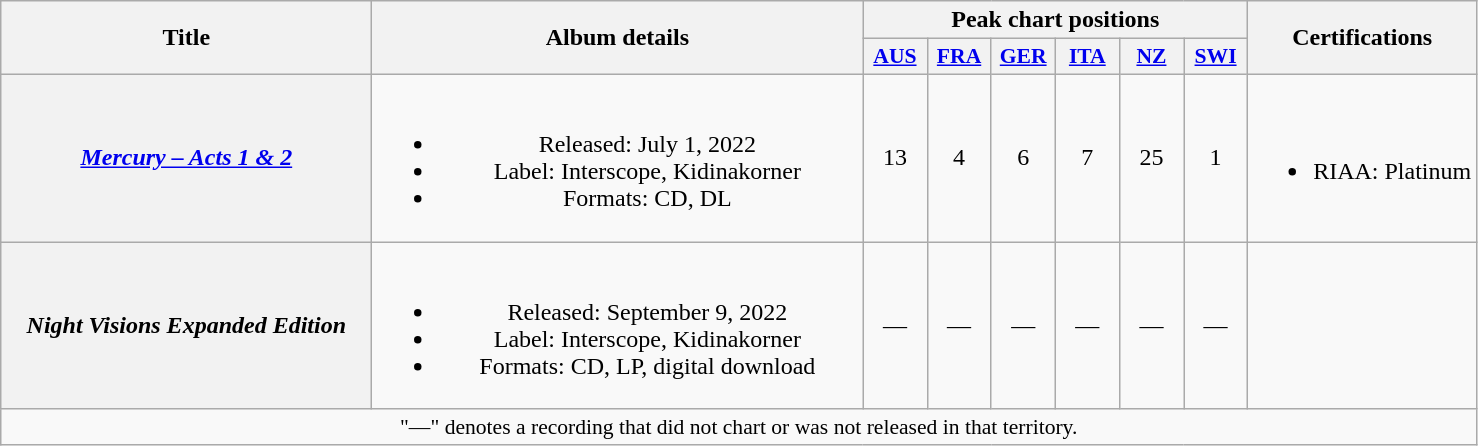<table class="wikitable plainrowheaders" style="text-align:center;">
<tr>
<th rowspan="2" scope="col" style="width:15em;">Title</th>
<th rowspan="2" scope="col" style="width:20em;">Album details</th>
<th colspan="6" scope="col">Peak chart positions</th>
<th rowspan="2">Certifications</th>
</tr>
<tr>
<th scope="col" style="width:2.5em;font-size:90%;"><a href='#'>AUS</a><br></th>
<th scope="col" style="width:2.5em;font-size:90%;"><a href='#'>FRA</a><br></th>
<th scope="col" style="width:2.5em;font-size:90%;"><a href='#'>GER</a><br></th>
<th scope="col" style="width:2.5em;font-size:90%;"><a href='#'>ITA</a><br></th>
<th scope="col" style="width:2.5em;font-size:90%;"><a href='#'>NZ</a><br></th>
<th scope="col" style="width:2.5em;font-size:90%;"><a href='#'>SWI</a><br></th>
</tr>
<tr>
<th scope="row"><em><a href='#'>Mercury – Acts 1 & 2</a></em></th>
<td><br><ul><li>Released: July 1, 2022</li><li>Label: Interscope, Kidinakorner</li><li>Formats: CD, DL</li></ul></td>
<td>13</td>
<td>4<br></td>
<td>6</td>
<td>7<br></td>
<td>25</td>
<td>1</td>
<td><br><ul><li>RIAA: Platinum</li></ul></td>
</tr>
<tr>
<th scope="row"><em>Night Visions Expanded Edition</em></th>
<td><br><ul><li>Released: September 9, 2022</li><li>Label: Interscope, Kidinakorner</li><li>Formats: CD, LP, digital download</li></ul></td>
<td>—</td>
<td>—</td>
<td>—</td>
<td>—</td>
<td>—</td>
<td>—</td>
<td></td>
</tr>
<tr>
<td colspan="9" style="font-size:90%">"—" denotes a recording that did not chart or was not released in that territory.</td>
</tr>
</table>
